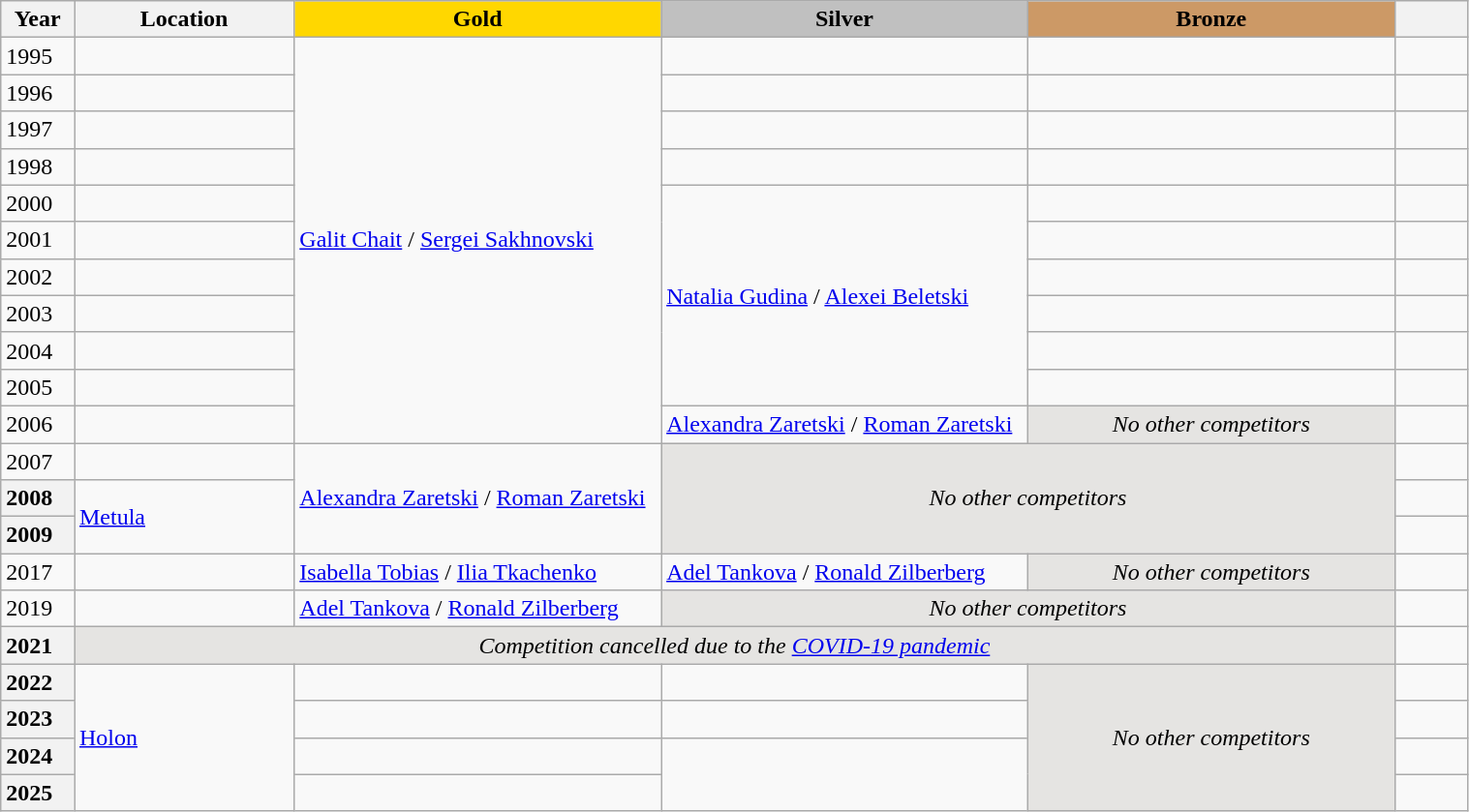<table class="wikitable unsortable" style="text-align:left; width:80%">
<tr>
<th scope="col" style="text-align:center; width:5%">Year</th>
<th scope="col" style="text-align:center; width:15%">Location</th>
<td scope="col" style="text-align:center; width:25%; background:gold"><strong>Gold</strong></td>
<td scope="col" style="text-align:center; width:25%; background:silver"><strong>Silver</strong></td>
<td scope="col" style="text-align:center; width:25%; background:#c96"><strong>Bronze</strong></td>
<th scope="col" style="text-align:center; width:5%"></th>
</tr>
<tr>
<td>1995</td>
<td></td>
<td rowspan="11"><a href='#'>Galit Chait</a> / <a href='#'>Sergei Sakhnovski</a></td>
<td></td>
<td></td>
<td></td>
</tr>
<tr>
<td>1996</td>
<td></td>
<td></td>
<td></td>
<td></td>
</tr>
<tr>
<td>1997</td>
<td></td>
<td></td>
<td></td>
<td></td>
</tr>
<tr>
<td>1998</td>
<td></td>
<td></td>
<td></td>
<td></td>
</tr>
<tr>
<td>2000</td>
<td></td>
<td rowspan="6"><a href='#'>Natalia Gudina</a> / <a href='#'>Alexei Beletski</a></td>
<td></td>
<td></td>
</tr>
<tr>
<td>2001</td>
<td></td>
<td></td>
<td></td>
</tr>
<tr>
<td>2002</td>
<td></td>
<td></td>
<td></td>
</tr>
<tr>
<td>2003</td>
<td></td>
<td></td>
<td></td>
</tr>
<tr>
<td>2004</td>
<td></td>
<td></td>
<td></td>
</tr>
<tr>
<td>2005</td>
<td></td>
<td></td>
<td></td>
</tr>
<tr>
<td>2006</td>
<td></td>
<td><a href='#'>Alexandra Zaretski</a> / <a href='#'>Roman Zaretski</a></td>
<td align="center" bgcolor="e5e4e2"><em>No other competitors</em></td>
<td></td>
</tr>
<tr>
<td>2007</td>
<td></td>
<td rowspan="3"><a href='#'>Alexandra Zaretski</a> / <a href='#'>Roman Zaretski</a></td>
<td colspan="2" rowspan="3" align="center" bgcolor="e5e4e2"><em>No other competitors</em></td>
<td></td>
</tr>
<tr>
<th scope="row" style="text-align:left">2008</th>
<td rowspan="2"><a href='#'>Metula</a></td>
<td></td>
</tr>
<tr>
<th scope="row" style="text-align:left">2009</th>
<td></td>
</tr>
<tr>
<td>2017</td>
<td></td>
<td><a href='#'>Isabella Tobias</a> / <a href='#'>Ilia Tkachenko</a></td>
<td><a href='#'>Adel Tankova</a> / <a href='#'>Ronald Zilberberg</a></td>
<td align="center" bgcolor="e5e4e2"><em>No other competitors</em></td>
<td></td>
</tr>
<tr>
<td>2019</td>
<td></td>
<td><a href='#'>Adel Tankova</a> / <a href='#'>Ronald Zilberberg</a></td>
<td colspan="2" align="center" bgcolor="e5e4e2"><em>No other competitors</em></td>
<td></td>
</tr>
<tr>
<th scope="row" style="text-align:left">2021</th>
<td colspan="4" align="center" bgcolor="e5e4e2"><em>Competition cancelled due to the <a href='#'>COVID-19 pandemic</a></em></td>
<td></td>
</tr>
<tr>
<th scope="row" style="text-align:left">2022</th>
<td rowspan="4"><a href='#'>Holon</a></td>
<td></td>
<td></td>
<td rowspan="4" align="center" bgcolor="e5e4e2"><em>No other competitors</em></td>
<td></td>
</tr>
<tr>
<th scope="row" style="text-align:left">2023</th>
<td></td>
<td></td>
<td></td>
</tr>
<tr>
<th scope="row" style="text-align:left">2024</th>
<td></td>
<td rowspan="2"></td>
<td></td>
</tr>
<tr>
<th scope="row" style="text-align:left">2025</th>
<td></td>
<td></td>
</tr>
</table>
